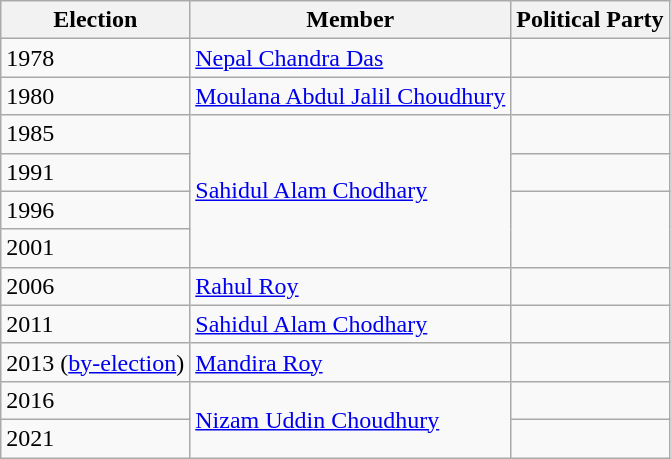<table class="wikitable sortable">
<tr>
<th>Election</th>
<th>Member</th>
<th colspan="2">Political Party</th>
</tr>
<tr>
<td>1978</td>
<td><a href='#'>Nepal Chandra Das</a></td>
<td></td>
</tr>
<tr>
<td>1980</td>
<td><a href='#'>Moulana Abdul Jalil Choudhury</a></td>
</tr>
<tr>
<td>1985</td>
<td rowspan=4><a href='#'>Sahidul Alam Chodhary</a></td>
<td></td>
</tr>
<tr>
<td>1991</td>
<td></td>
</tr>
<tr>
<td>1996</td>
</tr>
<tr>
<td>2001</td>
</tr>
<tr>
<td>2006</td>
<td><a href='#'>Rahul Roy</a></td>
<td></td>
</tr>
<tr>
<td>2011</td>
<td><a href='#'>Sahidul Alam Chodhary</a></td>
<td></td>
</tr>
<tr>
<td>2013 (<a href='#'>by-election</a>)</td>
<td><a href='#'>Mandira Roy</a></td>
<td></td>
</tr>
<tr>
<td>2016</td>
<td rowspan=2><a href='#'>Nizam Uddin Choudhury</a></td>
<td></td>
</tr>
<tr>
<td>2021</td>
</tr>
</table>
